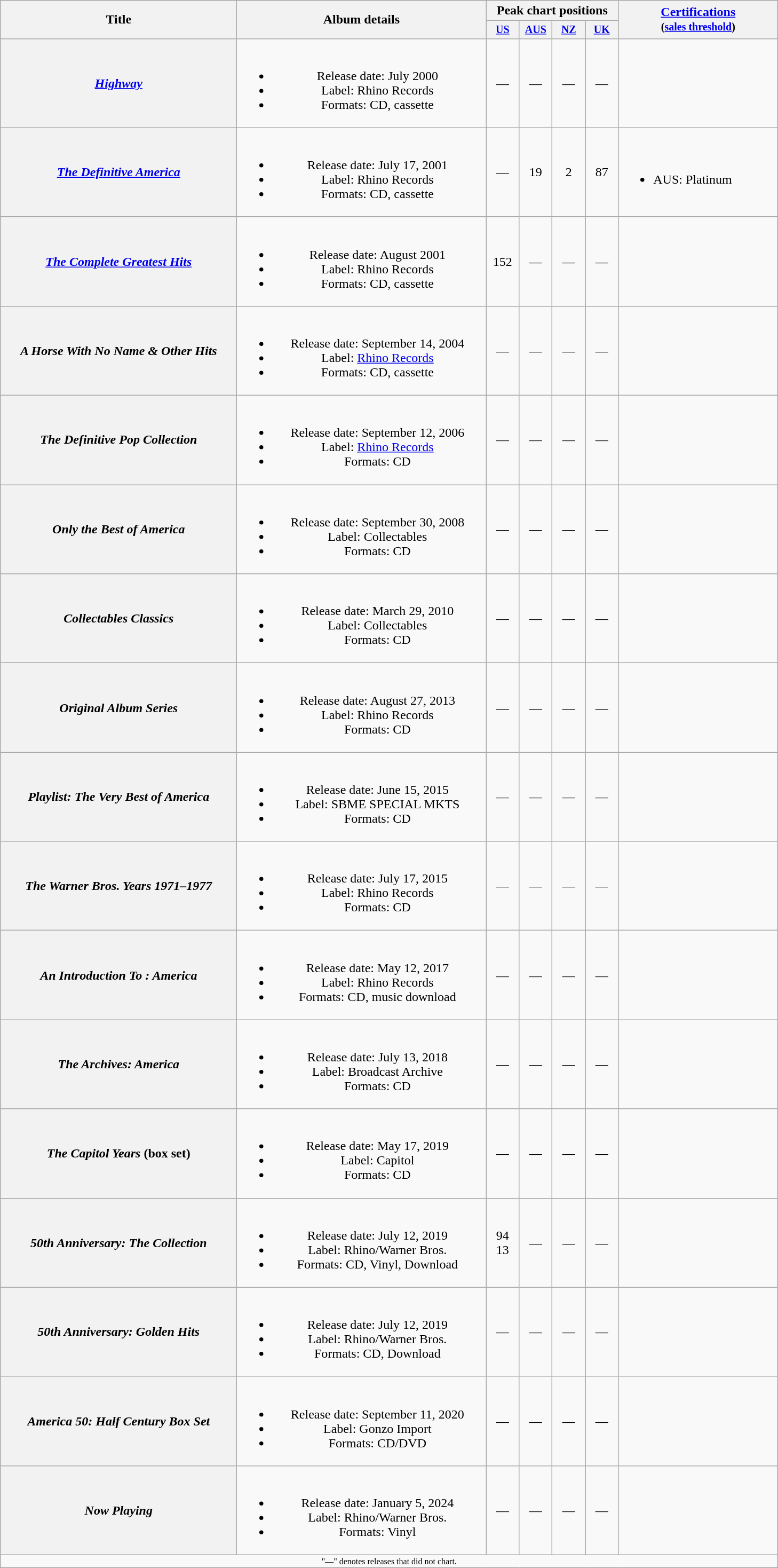<table class="wikitable plainrowheaders" style="text-align:center;">
<tr>
<th rowspan="2" style="width:18em;">Title</th>
<th rowspan="2" style="width:19em;">Album details</th>
<th colspan="4">Peak chart positions</th>
<th rowspan="2" style="width:12em;"><a href='#'>Certifications</a><br><small>(<a href='#'>sales threshold</a>)</small></th>
</tr>
<tr style="font-size:smaller;">
<th width="35"><a href='#'>US</a><br></th>
<th width="35"><a href='#'>AUS</a><br></th>
<th width="35"><a href='#'>NZ</a><br></th>
<th width="35"><a href='#'>UK</a><br></th>
</tr>
<tr>
<th scope="row"><em><a href='#'>Highway</a></em></th>
<td><br><ul><li>Release date: July 2000</li><li>Label: Rhino Records</li><li>Formats: CD, cassette</li></ul></td>
<td>—</td>
<td>—</td>
<td>—</td>
<td>—</td>
<td></td>
</tr>
<tr>
<th scope="row"><em><a href='#'>The Definitive America</a></em></th>
<td><br><ul><li>Release date: July 17, 2001</li><li>Label: Rhino Records</li><li>Formats: CD, cassette</li></ul></td>
<td>—</td>
<td>19</td>
<td>2</td>
<td>87</td>
<td align="left"><br><ul><li>AUS: Platinum</li></ul></td>
</tr>
<tr>
<th scope="row"><em><a href='#'>The Complete Greatest Hits</a></em></th>
<td><br><ul><li>Release date: August 2001</li><li>Label: Rhino Records</li><li>Formats: CD, cassette</li></ul></td>
<td>152</td>
<td>—</td>
<td>—</td>
<td>—</td>
<td></td>
</tr>
<tr>
<th scope="row"><em>A Horse With No Name & Other Hits</em></th>
<td><br><ul><li>Release date: September 14, 2004</li><li>Label: <a href='#'>Rhino Records</a></li><li>Formats: CD, cassette</li></ul></td>
<td>—</td>
<td>—</td>
<td>—</td>
<td>—</td>
<td></td>
</tr>
<tr>
<th scope="row"><em>The Definitive Pop Collection</em></th>
<td><br><ul><li>Release date: September 12, 2006</li><li>Label: <a href='#'>Rhino Records</a></li><li>Formats: CD</li></ul></td>
<td>—</td>
<td>—</td>
<td>—</td>
<td>—</td>
<td></td>
</tr>
<tr>
<th scope="row"><em>Only the Best of America</em></th>
<td><br><ul><li>Release date: September 30, 2008</li><li>Label: Collectables</li><li>Formats: CD</li></ul></td>
<td>—</td>
<td>—</td>
<td>—</td>
<td>—</td>
<td></td>
</tr>
<tr>
<th scope="row"><em>Collectables Classics</em></th>
<td><br><ul><li>Release date: March 29, 2010</li><li>Label: Collectables</li><li>Formats: CD</li></ul></td>
<td>—</td>
<td>—</td>
<td>—</td>
<td>—</td>
<td></td>
</tr>
<tr>
<th scope="row"><em>Original Album Series</em></th>
<td><br><ul><li>Release date: August 27, 2013</li><li>Label: Rhino Records</li><li>Formats: CD</li></ul></td>
<td>—</td>
<td>—</td>
<td>—</td>
<td>—</td>
<td></td>
</tr>
<tr>
<th scope="row"><em>Playlist: The Very Best of America</em></th>
<td><br><ul><li>Release date: June 15, 2015</li><li>Label: SBME SPECIAL MKTS</li><li>Formats: CD</li></ul></td>
<td>—</td>
<td>—</td>
<td>—</td>
<td>—</td>
<td></td>
</tr>
<tr>
<th scope="row"><em>The Warner Bros. Years 1971–1977</em></th>
<td><br><ul><li>Release date: July 17, 2015</li><li>Label: Rhino Records</li><li>Formats: CD</li></ul></td>
<td>—</td>
<td>—</td>
<td>—</td>
<td>—</td>
<td></td>
</tr>
<tr>
<th scope="row"><em>An Introduction To : America</em></th>
<td><br><ul><li>Release date: May 12, 2017</li><li>Label: Rhino Records</li><li>Formats: CD, music download</li></ul></td>
<td>—</td>
<td>—</td>
<td>—</td>
<td>—</td>
<td></td>
</tr>
<tr>
<th scope="row"><em>The Archives: America</em></th>
<td><br><ul><li>Release date: July 13, 2018</li><li>Label: Broadcast Archive</li><li>Formats: CD</li></ul></td>
<td>—</td>
<td>—</td>
<td>—</td>
<td>—</td>
<td></td>
</tr>
<tr>
<th scope="row"><em>The Capitol Years</em> (box set)</th>
<td><br><ul><li>Release date: May 17, 2019</li><li>Label: Capitol</li><li>Formats: CD</li></ul></td>
<td>—</td>
<td>—</td>
<td>—</td>
<td>—</td>
<td></td>
</tr>
<tr>
<th scope="row"><em>50th Anniversary: The Collection</em></th>
<td><br><ul><li>Release date: July 12, 2019</li><li>Label: Rhino/Warner Bros.</li><li>Formats: CD, Vinyl, Download</li></ul></td>
<td>94<br>13</td>
<td>—</td>
<td>—</td>
<td>—</td>
<td></td>
</tr>
<tr>
<th scope="row"><em>50th Anniversary: Golden Hits</em></th>
<td><br><ul><li>Release date: July 12, 2019</li><li>Label: Rhino/Warner Bros.</li><li>Formats: CD, Download</li></ul></td>
<td>—</td>
<td>—</td>
<td>—</td>
<td>—</td>
<td></td>
</tr>
<tr>
<th scope="row"><em>America 50: Half Century Box Set</em></th>
<td><br><ul><li>Release date: September 11, 2020</li><li>Label: Gonzo Import</li><li>Formats: CD/DVD</li></ul></td>
<td>—</td>
<td>—</td>
<td>—</td>
<td>—</td>
<td></td>
</tr>
<tr>
<th scope="row"><em>Now Playing</em></th>
<td><br><ul><li>Release date: January 5, 2024</li><li>Label: Rhino/Warner Bros.</li><li>Formats: Vinyl</li></ul></td>
<td>—</td>
<td>—</td>
<td>—</td>
<td>—</td>
<td></td>
</tr>
<tr>
<td colspan="10" style="font-size:8pt">"—" denotes releases that did not chart.</td>
</tr>
</table>
